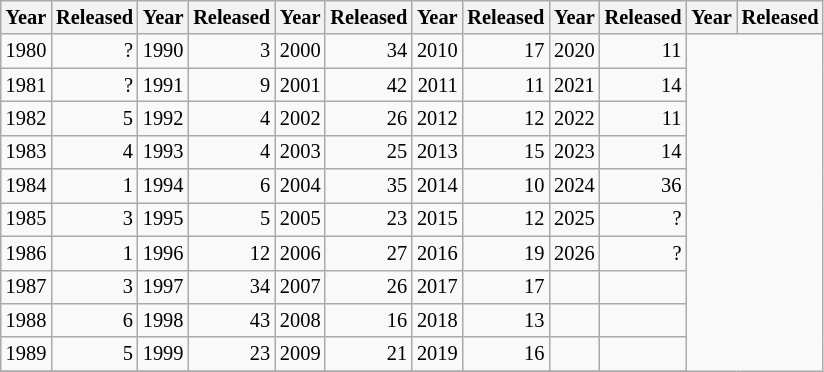<table class="wikitable" style="text-align: right;font-size:85%">
<tr>
<th>Year</th>
<th style="text-align: left;">Released</th>
<th>Year</th>
<th style="text-align: left;">Released</th>
<th>Year</th>
<th style="text-align: left;">Released</th>
<th>Year</th>
<th style="text-align: left;">Released</th>
<th>Year</th>
<th style="text-align: left;">Released</th>
<th>Year</th>
<th style="text-align: left;">Released</th>
</tr>
<tr>
<td>1980</td>
<td>?</td>
<td>1990</td>
<td>3</td>
<td>2000</td>
<td>34</td>
<td>2010</td>
<td>17</td>
<td>2020</td>
<td>11</td>
</tr>
<tr>
<td>1981</td>
<td>?</td>
<td>1991</td>
<td>9</td>
<td>2001</td>
<td>42</td>
<td>2011</td>
<td>11</td>
<td>2021</td>
<td>14</td>
</tr>
<tr>
<td>1982</td>
<td>5</td>
<td>1992</td>
<td>4</td>
<td>2002</td>
<td>26</td>
<td>2012</td>
<td>12</td>
<td>2022</td>
<td>11</td>
</tr>
<tr>
<td>1983</td>
<td>4</td>
<td>1993</td>
<td>4</td>
<td>2003</td>
<td>25</td>
<td>2013</td>
<td>15</td>
<td>2023</td>
<td>14</td>
</tr>
<tr>
<td>1984</td>
<td>1</td>
<td>1994</td>
<td>6</td>
<td>2004</td>
<td>35</td>
<td>2014</td>
<td>10</td>
<td>2024</td>
<td>36</td>
</tr>
<tr>
<td>1985</td>
<td>3</td>
<td>1995</td>
<td>5</td>
<td>2005</td>
<td>23</td>
<td>2015</td>
<td>12</td>
<td>2025</td>
<td>?</td>
</tr>
<tr>
<td>1986</td>
<td>1</td>
<td>1996</td>
<td>12</td>
<td>2006</td>
<td>27</td>
<td>2016</td>
<td>19</td>
<td>2026</td>
<td>?</td>
</tr>
<tr>
<td>1987</td>
<td>3</td>
<td>1997</td>
<td>34</td>
<td>2007</td>
<td>26</td>
<td>2017</td>
<td>17</td>
<td></td>
<td></td>
</tr>
<tr>
<td>1988</td>
<td>6</td>
<td>1998</td>
<td>43</td>
<td>2008</td>
<td>16</td>
<td>2018</td>
<td>13</td>
<td></td>
<td></td>
</tr>
<tr>
<td>1989</td>
<td>5</td>
<td>1999</td>
<td>23</td>
<td>2009</td>
<td>21</td>
<td>2019</td>
<td>16</td>
<td></td>
<td></td>
</tr>
<tr>
</tr>
</table>
